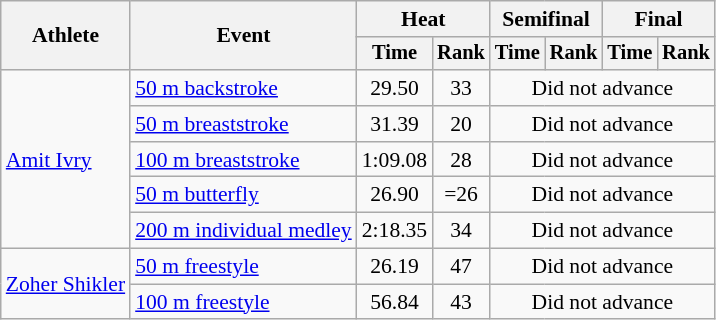<table class=wikitable style="font-size:90%">
<tr>
<th rowspan="2">Athlete</th>
<th rowspan="2">Event</th>
<th colspan="2">Heat</th>
<th colspan="2">Semifinal</th>
<th colspan="2">Final</th>
</tr>
<tr style="font-size:95%">
<th>Time</th>
<th>Rank</th>
<th>Time</th>
<th>Rank</th>
<th>Time</th>
<th>Rank</th>
</tr>
<tr align=center>
<td align=left rowspan=5><a href='#'>Amit Ivry</a></td>
<td align=left><a href='#'>50 m backstroke</a></td>
<td>29.50</td>
<td>33</td>
<td colspan=4>Did not advance</td>
</tr>
<tr align=center>
<td align=left><a href='#'>50 m breaststroke</a></td>
<td>31.39</td>
<td>20</td>
<td colspan=4>Did not advance</td>
</tr>
<tr align=center>
<td align=left><a href='#'>100 m breaststroke</a></td>
<td>1:09.08</td>
<td>28</td>
<td colspan=4>Did not advance</td>
</tr>
<tr align=center>
<td align=left><a href='#'>50 m butterfly</a></td>
<td>26.90</td>
<td>=26</td>
<td colspan=4>Did not advance</td>
</tr>
<tr align=center>
<td align=left><a href='#'>200 m individual medley</a></td>
<td>2:18.35</td>
<td>34</td>
<td colspan=4>Did not advance</td>
</tr>
<tr align=center>
<td align=left rowspan=2><a href='#'>Zoher Shikler</a></td>
<td align=left><a href='#'>50 m freestyle</a></td>
<td>26.19</td>
<td>47</td>
<td colspan=4>Did not advance</td>
</tr>
<tr align=center>
<td align=left><a href='#'>100 m freestyle</a></td>
<td>56.84</td>
<td>43</td>
<td colspan=4>Did not advance</td>
</tr>
</table>
